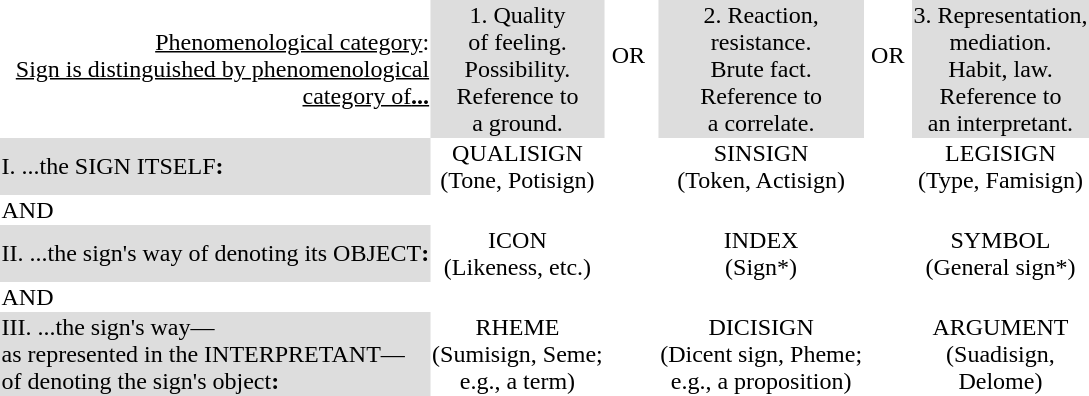<table style="text-align: center" cellSpacing=0 border=0>
<tr>
<td align=right><u>Phenomenological category</u><span>:</span><br><u>Sign is distinguished by phenomenological <br>category of<strong><span>...</span></strong></u></td>
<th abbr="quality" style="BACKGROUND: #ddd;FONT-WEIGHT:normal">1. Quality <br>of feeling. <br>Possibility. <br>Reference to <br>a ground.</th>
<td> OR  <br><br></td>
<th abbr="reaction" style="BACKGROUND: #ddd;FONT-WEIGHT:normal">2. Reaction, <br>resistance. <br>Brute fact. <br>Reference to <br>a correlate.</th>
<td> OR  <br><br></td>
<th abbr="representation" style="BACKGROUND: #ddd;FONT-WEIGHT:normal">3. Representation, <br>mediation. <br>Habit, law. <br>Reference to <br>an interpretant.</th>
</tr>
<tr align=middle>
<th abbr="By sign's category." style="BACKGROUND: #ddd;FONT-WEIGHT:normal" align=left>I. ...the SIGN ITSELF<strong>:</strong></th>
<td>QUALISIGN<br>(Tone, Potisign)</td>
<td>  </td>
<td>SINSIGN<br>(Token, Actisign)</td>
<td>  </td>
<td>LEGISIGN<br>(Type, Famisign)</td>
</tr>
<tr align=middle>
<td align=left>AND</td>
<td colspan=5 title="One line from qualisign down to icon. Two lines from sinsign, down to icon and index. Three lines from legisign down to icon, index, and symbol."></td>
</tr>
<tr align=middle>
<th abbr="By category of sign's reference to object." style="BACKGROUND: #ddd;font-weight:normal" align=left>II. ...the sign's way of denoting its OBJECT<strong>:</strong></th>
<td>ICON <br>(Likeness, etc.)</td>
<td>  </td>
<td>INDEX<br>(Sign<span>*</span>)</td>
<td>  </td>
<td>SYMBOL<br>(General sign<span>*</span>)</td>
</tr>
<tr align=middle>
<td align=left>AND</td>
<td colspan=5 title="One line from icon down to rheme. Two lines from index, down to dicisign and rheme. Three lines from symbol, down to rheme, dicisign, and argument."></td>
</tr>
<tr align=middle>
<th abbr="By category attributed by interpretant." style="BACKGROUND: #ddd;font-weight:normal" align=left rowSpan=2>III. ...the sign's way—<br>as represented in the INTERPRETANT—<br>of denoting the sign's object<strong>:</strong></th>
<td>RHEME<br>(Sumisign, Seme; <br>e.g., a term)</td>
<td>  <br></td>
<td>DICISIGN<br>(Dicent sign, Pheme; <br>e.g., a proposition)</td>
<td>  <br></td>
<td>ARGUMENT <br>(Suadisign, <br>Delome)</td>
</tr>
</table>
